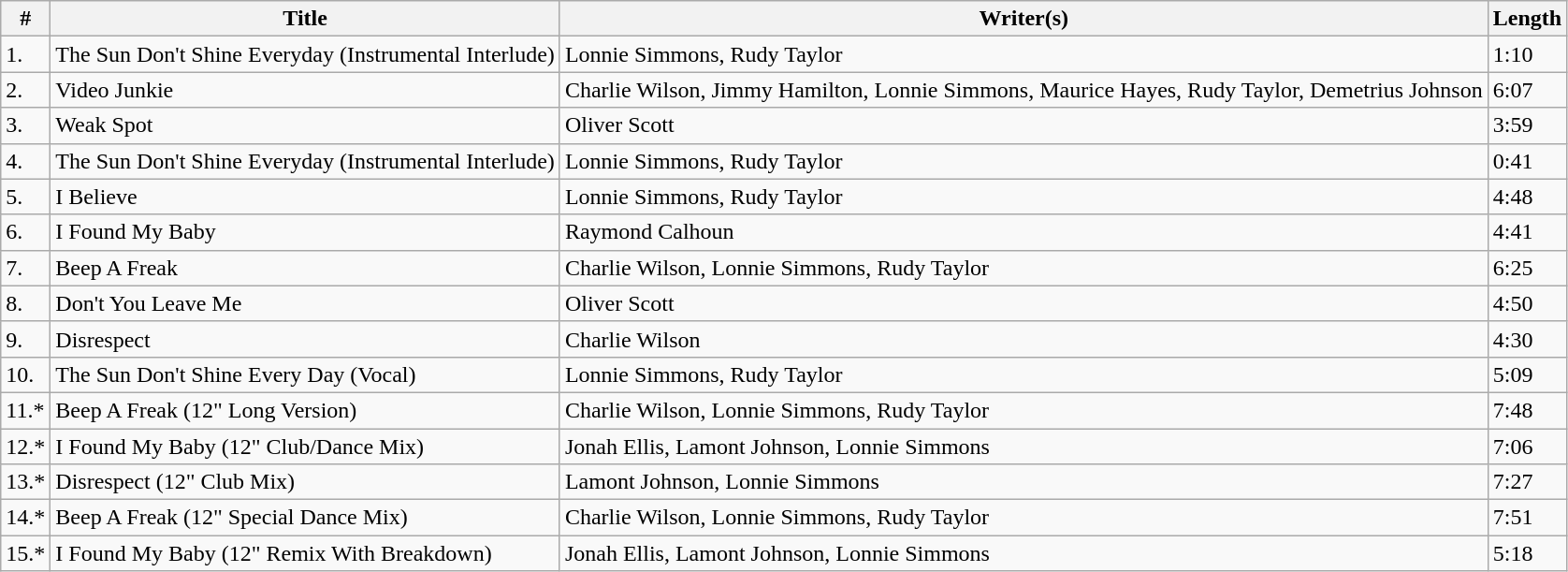<table class="wikitable">
<tr>
<th>#</th>
<th>Title</th>
<th>Writer(s)</th>
<th>Length</th>
</tr>
<tr>
<td>1.</td>
<td>The Sun Don't Shine Everyday (Instrumental Interlude)</td>
<td>Lonnie Simmons, Rudy Taylor</td>
<td>1:10</td>
</tr>
<tr>
<td>2.</td>
<td>Video Junkie</td>
<td>Charlie Wilson, Jimmy Hamilton, Lonnie Simmons, Maurice Hayes, Rudy Taylor, Demetrius Johnson</td>
<td>6:07</td>
</tr>
<tr>
<td>3.</td>
<td>Weak Spot</td>
<td>Oliver Scott</td>
<td>3:59</td>
</tr>
<tr>
<td>4.</td>
<td>The Sun Don't Shine Everyday (Instrumental Interlude)</td>
<td>Lonnie Simmons, Rudy Taylor</td>
<td>0:41</td>
</tr>
<tr>
<td>5.</td>
<td>I Believe</td>
<td>Lonnie Simmons, Rudy Taylor</td>
<td>4:48</td>
</tr>
<tr>
<td>6.</td>
<td>I Found My Baby</td>
<td>Raymond Calhoun</td>
<td>4:41</td>
</tr>
<tr>
<td>7.</td>
<td>Beep A Freak</td>
<td>Charlie Wilson, Lonnie Simmons, Rudy Taylor</td>
<td>6:25</td>
</tr>
<tr>
<td>8.</td>
<td>Don't You Leave Me</td>
<td>Oliver Scott</td>
<td>4:50</td>
</tr>
<tr>
<td>9.</td>
<td>Disrespect</td>
<td>Charlie Wilson</td>
<td>4:30</td>
</tr>
<tr>
<td>10.</td>
<td>The Sun Don't Shine Every Day (Vocal)</td>
<td>Lonnie Simmons, Rudy Taylor</td>
<td>5:09</td>
</tr>
<tr>
<td>11.*</td>
<td>Beep A Freak (12" Long Version)</td>
<td>Charlie Wilson, Lonnie Simmons, Rudy Taylor</td>
<td>7:48</td>
</tr>
<tr>
<td>12.*</td>
<td>I Found My Baby (12" Club/Dance Mix)</td>
<td>Jonah Ellis, Lamont Johnson, Lonnie Simmons</td>
<td>7:06</td>
</tr>
<tr>
<td>13.*</td>
<td>Disrespect (12" Club Mix)</td>
<td>Lamont Johnson, Lonnie Simmons</td>
<td>7:27</td>
</tr>
<tr>
<td>14.*</td>
<td>Beep A Freak (12" Special Dance Mix)</td>
<td>Charlie Wilson, Lonnie Simmons, Rudy Taylor</td>
<td>7:51</td>
</tr>
<tr>
<td>15.*</td>
<td>I Found My Baby (12" Remix With Breakdown)</td>
<td>Jonah Ellis, Lamont Johnson, Lonnie Simmons</td>
<td>5:18</td>
</tr>
</table>
